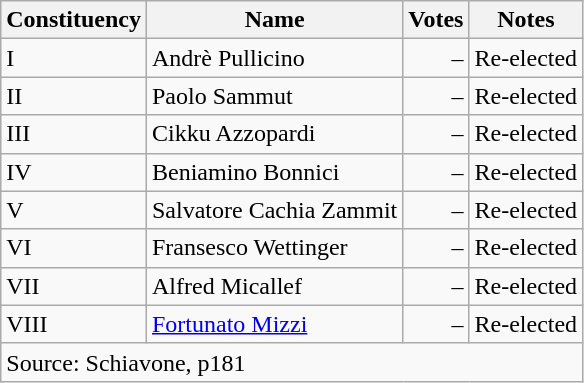<table class=wikitable style=text-align:left>
<tr>
<th>Constituency</th>
<th>Name</th>
<th>Votes</th>
<th>Notes</th>
</tr>
<tr>
<td>I</td>
<td>Andrè Pullicino</td>
<td align=right>–</td>
<td>Re-elected</td>
</tr>
<tr>
<td>II</td>
<td>Paolo Sammut</td>
<td align=right>–</td>
<td>Re-elected</td>
</tr>
<tr>
<td>III</td>
<td>Cikku Azzopardi</td>
<td align=right>–</td>
<td>Re-elected</td>
</tr>
<tr>
<td>IV</td>
<td>Beniamino Bonnici</td>
<td align=right>–</td>
<td>Re-elected</td>
</tr>
<tr>
<td>V</td>
<td>Salvatore Cachia Zammit</td>
<td align=right>–</td>
<td>Re-elected</td>
</tr>
<tr>
<td>VI</td>
<td>Fransesco Wettinger</td>
<td align=right>–</td>
<td>Re-elected</td>
</tr>
<tr>
<td>VII</td>
<td>Alfred Micallef</td>
<td align=right>–</td>
<td>Re-elected</td>
</tr>
<tr>
<td>VIII</td>
<td><a href='#'>Fortunato Mizzi</a></td>
<td align=right>–</td>
<td>Re-elected</td>
</tr>
<tr>
<td colspan=4>Source: Schiavone, p181</td>
</tr>
</table>
